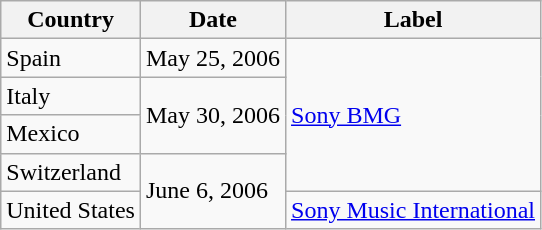<table class="wikitable">
<tr>
<th>Country</th>
<th>Date</th>
<th>Label</th>
</tr>
<tr>
<td>Spain</td>
<td>May 25, 2006</td>
<td rowspan="4"><a href='#'>Sony BMG</a></td>
</tr>
<tr>
<td>Italy</td>
<td rowspan="2">May 30, 2006</td>
</tr>
<tr>
<td>Mexico</td>
</tr>
<tr>
<td>Switzerland</td>
<td rowspan="2">June 6, 2006</td>
</tr>
<tr>
<td>United States</td>
<td><a href='#'>Sony Music International</a></td>
</tr>
</table>
